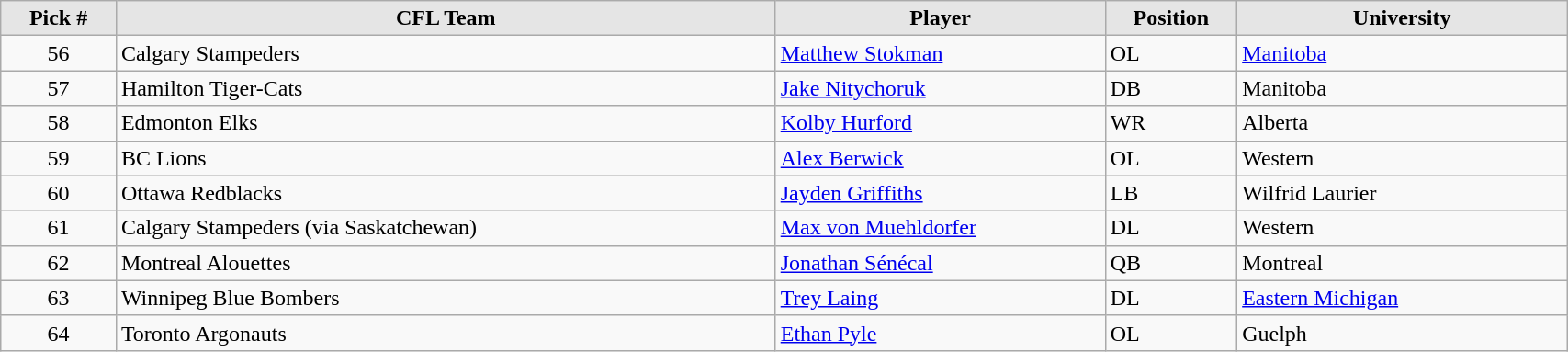<table class="wikitable" style="width: 90%">
<tr>
<th style="background:#E5E5E5;" width=7%>Pick #</th>
<th width=40% style="background:#E5E5E5;">CFL Team</th>
<th width=20% style="background:#E5E5E5;">Player</th>
<th width=8% style="background:#E5E5E5;">Position</th>
<th width=20% style="background:#E5E5E5;">University</th>
</tr>
<tr>
<td align=center>56</td>
<td>Calgary Stampeders</td>
<td><a href='#'>Matthew Stokman</a></td>
<td>OL</td>
<td><a href='#'>Manitoba</a></td>
</tr>
<tr>
<td align=center>57</td>
<td>Hamilton Tiger-Cats</td>
<td><a href='#'>Jake Nitychoruk</a></td>
<td>DB</td>
<td>Manitoba</td>
</tr>
<tr>
<td align=center>58</td>
<td>Edmonton Elks</td>
<td><a href='#'>Kolby Hurford</a></td>
<td>WR</td>
<td>Alberta</td>
</tr>
<tr>
<td align=center>59</td>
<td>BC Lions</td>
<td><a href='#'>Alex Berwick</a></td>
<td>OL</td>
<td>Western</td>
</tr>
<tr>
<td align=center>60</td>
<td>Ottawa Redblacks</td>
<td><a href='#'>Jayden Griffiths</a></td>
<td>LB</td>
<td>Wilfrid Laurier</td>
</tr>
<tr>
<td align=center>61</td>
<td>Calgary Stampeders (via Saskatchewan)</td>
<td><a href='#'>Max von Muehldorfer</a></td>
<td>DL</td>
<td>Western</td>
</tr>
<tr>
<td align=center>62</td>
<td>Montreal Alouettes</td>
<td><a href='#'>Jonathan Sénécal</a></td>
<td>QB</td>
<td>Montreal</td>
</tr>
<tr>
<td align=center>63</td>
<td>Winnipeg Blue Bombers</td>
<td><a href='#'>Trey Laing</a></td>
<td>DL</td>
<td><a href='#'>Eastern Michigan</a></td>
</tr>
<tr>
<td align=center>64</td>
<td>Toronto Argonauts</td>
<td><a href='#'>Ethan Pyle</a></td>
<td>OL</td>
<td>Guelph</td>
</tr>
</table>
